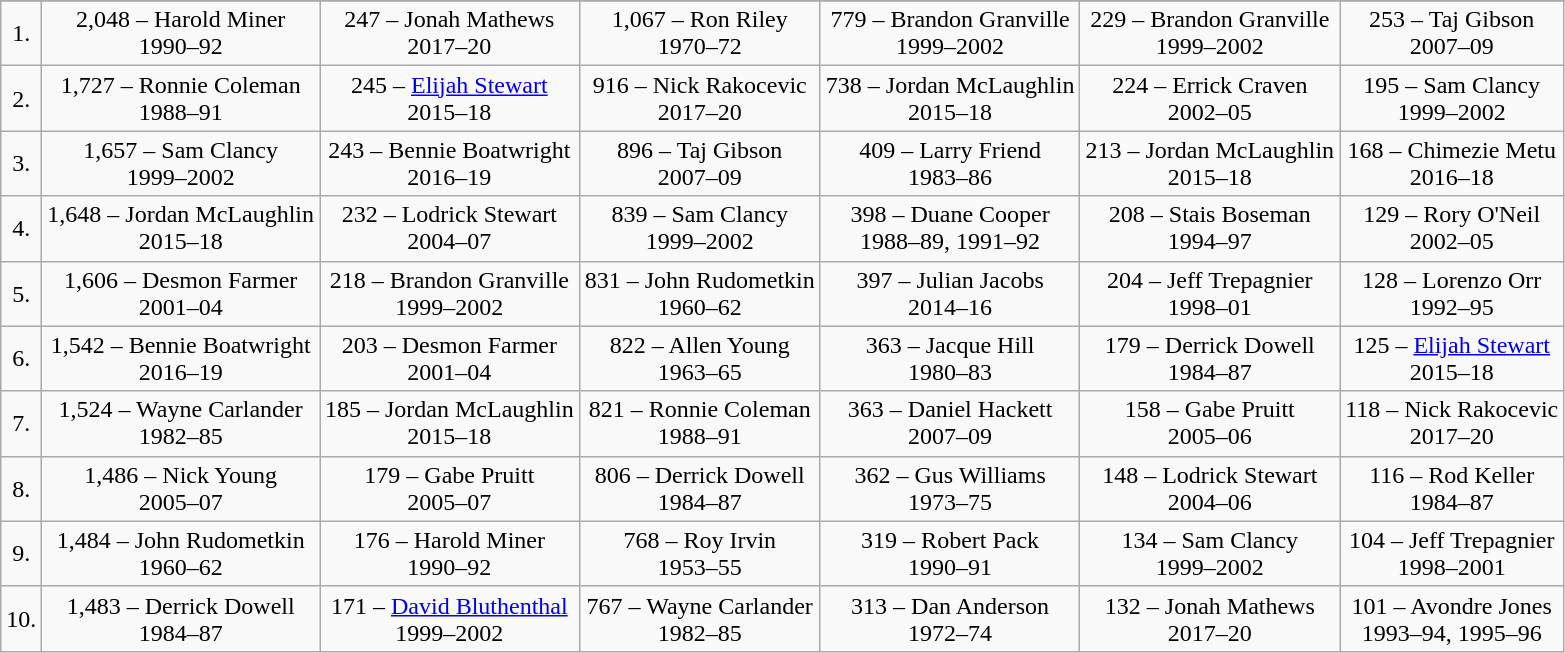<table class="wikitable">
<tr align="center">
</tr>
<tr style="text-align:center;">
<td>1.</td>
<td>2,048 – Harold Miner <br>1990–92</td>
<td>247 – Jonah Mathews <br>2017–20</td>
<td>1,067 – Ron Riley <br>1970–72</td>
<td>779 – Brandon Granville <br>1999–2002</td>
<td>229 – Brandon Granville<br> 1999–2002</td>
<td>253 – Taj Gibson <br>2007–09</td>
</tr>
<tr style="text-align:center;">
<td>2.</td>
<td>1,727 – Ronnie Coleman <br>1988–91</td>
<td>245 – <a href='#'>Elijah Stewart</a> <br>2015–18</td>
<td>916 – Nick Rakocevic <br>2017–20</td>
<td>738 – Jordan McLaughlin <br>2015–18</td>
<td>224 – Errick Craven <br>2002–05</td>
<td>195 – Sam Clancy <br>1999–2002</td>
</tr>
<tr style="text-align:center;">
<td>3.</td>
<td>1,657 – Sam Clancy <br>1999–2002</td>
<td>243 – Bennie Boatwright <br>2016–19</td>
<td>896 – Taj Gibson <br>2007–09</td>
<td>409 – Larry Friend <br>1983–86</td>
<td>213 – Jordan McLaughlin <br>2015–18</td>
<td>168 – Chimezie Metu <br>2016–18</td>
</tr>
<tr style="text-align:center;">
<td>4.</td>
<td>1,648 – Jordan McLaughlin <br>2015–18</td>
<td>232 – Lodrick Stewart <br>2004–07</td>
<td>839 – Sam Clancy <br>1999–2002</td>
<td>398 – Duane Cooper <br>1988–89, 1991–92</td>
<td>208 – Stais Boseman <br>1994–97</td>
<td>129 – Rory O'Neil <br>2002–05</td>
</tr>
<tr style="text-align:center;">
<td>5.</td>
<td>1,606 – Desmon Farmer <br> 2001–04</td>
<td>218 – Brandon Granville<br> 1999–2002</td>
<td>831 – John Rudometkin <br>1960–62</td>
<td>397 – Julian Jacobs<br>2014–16</td>
<td>204 – Jeff Trepagnier <br>1998–01</td>
<td>128 – Lorenzo Orr <br>1992–95</td>
</tr>
<tr style="text-align:center;">
<td>6.</td>
<td>1,542 – Bennie Boatwright <br> 2016–19</td>
<td>203 – Desmon Farmer <br>2001–04</td>
<td>822 – Allen Young <br>1963–65</td>
<td>363 – Jacque Hill <br>1980–83</td>
<td>179 – Derrick Dowell <br>1984–87</td>
<td>125 – <a href='#'>Elijah Stewart</a> <br>2015–18</td>
</tr>
<tr style="text-align:center;">
<td>7.</td>
<td>1,524 – Wayne Carlander <br> 1982–85</td>
<td>185 – Jordan McLaughlin <br>2015–18</td>
<td>821 – Ronnie Coleman <br>1988–91</td>
<td>363 – Daniel Hackett <br>2007–09</td>
<td>158 – Gabe Pruitt <br>2005–06</td>
<td>118 – Nick Rakocevic <br>2017–20</td>
</tr>
<tr style="text-align:center;">
<td>8.</td>
<td>1,486 – Nick Young <br> 2005–07</td>
<td>179 – Gabe Pruitt <br>2005–07</td>
<td>806 – Derrick Dowell <br>1984–87</td>
<td>362 – Gus Williams <br>1973–75</td>
<td>148 – Lodrick Stewart<br> 2004–06</td>
<td>116 – Rod Keller <br>1984–87</td>
</tr>
<tr style="text-align:center;">
<td>9.</td>
<td>1,484 – John Rudometkin <br> 1960–62</td>
<td>176 – Harold Miner <br>1990–92</td>
<td>768 – Roy Irvin <br>1953–55</td>
<td>319 – Robert Pack <br> 1990–91</td>
<td>134 – Sam Clancy<br> 1999–2002</td>
<td>104 – Jeff Trepagnier <br>1998–2001</td>
</tr>
<tr style="text-align:center;">
<td>10.</td>
<td>1,483 – Derrick Dowell <br>1984–87</td>
<td>171 – <a href='#'>David Bluthenthal</a> <br>1999–2002</td>
<td>767 – Wayne Carlander <br>1982–85</td>
<td>313 – Dan Anderson<br> 1972–74</td>
<td>132 – Jonah Mathews<br> 2017–20</td>
<td>101 – Avondre Jones <br>1993–94, 1995–96</td>
</tr>
</table>
